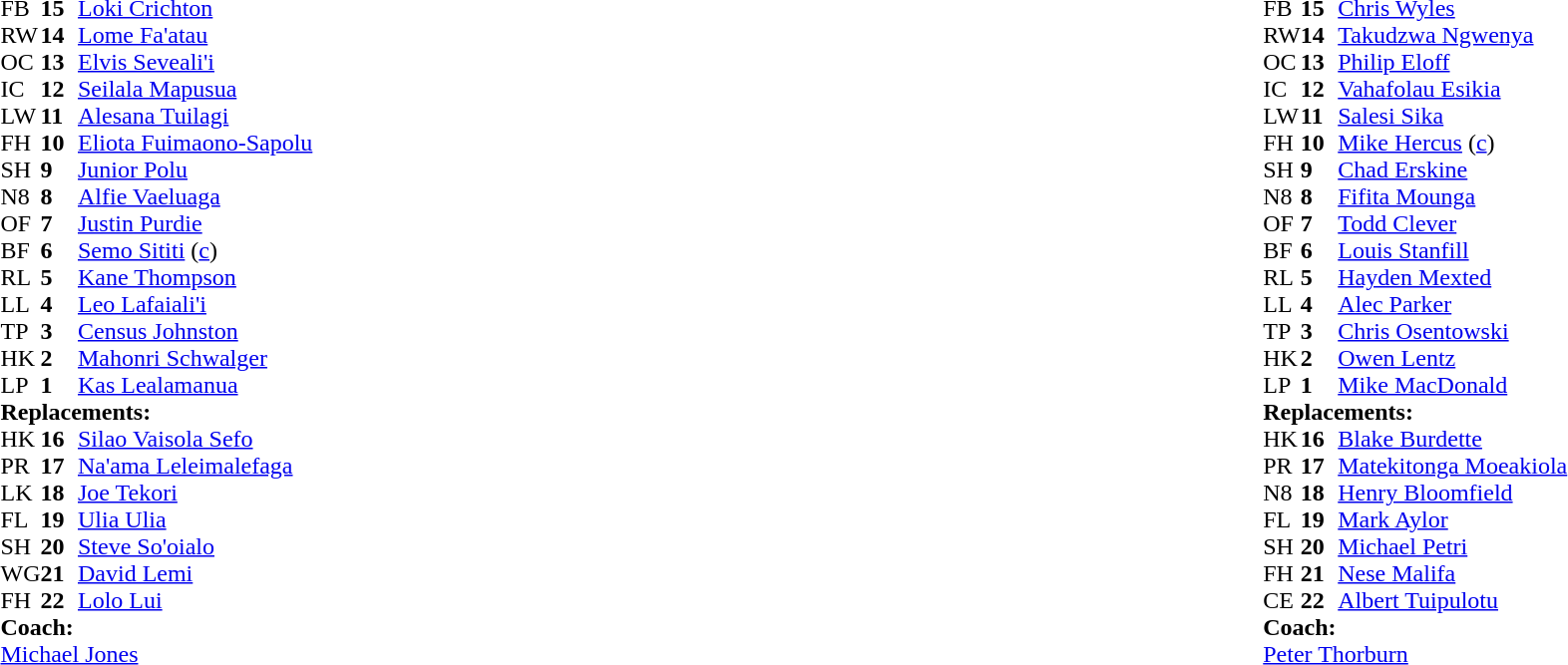<table width="100%">
<tr>
<td style="vertical-align:top" width="50%"><br><table cellspacing="0" cellpadding="0">
<tr>
<th width="25"></th>
<th width="25"></th>
</tr>
<tr>
<td>FB</td>
<td><strong>15</strong></td>
<td><a href='#'>Loki Crichton</a></td>
</tr>
<tr>
<td>RW</td>
<td><strong>14</strong></td>
<td><a href='#'>Lome Fa'atau</a></td>
<td></td>
<td></td>
<td></td>
</tr>
<tr>
<td>OC</td>
<td><strong>13</strong></td>
<td><a href='#'>Elvis Seveali'i</a></td>
</tr>
<tr>
<td>IC</td>
<td><strong>12</strong></td>
<td><a href='#'>Seilala Mapusua</a></td>
<td></td>
<td></td>
<td></td>
</tr>
<tr>
<td>LW</td>
<td><strong>11</strong></td>
<td><a href='#'>Alesana Tuilagi</a></td>
</tr>
<tr>
<td>FH</td>
<td><strong>10</strong></td>
<td><a href='#'>Eliota Fuimaono-Sapolu</a></td>
<td></td>
<td></td>
</tr>
<tr>
<td>SH</td>
<td><strong>9</strong></td>
<td><a href='#'>Junior Polu</a></td>
<td></td>
<td></td>
</tr>
<tr>
<td>N8</td>
<td><strong>8</strong></td>
<td><a href='#'>Alfie Vaeluaga</a></td>
<td></td>
<td></td>
<td></td>
</tr>
<tr>
<td>OF</td>
<td><strong>7</strong></td>
<td><a href='#'>Justin Purdie</a></td>
<td></td>
<td></td>
<td></td>
</tr>
<tr>
<td>BF</td>
<td><strong>6</strong></td>
<td><a href='#'>Semo Sititi</a> (<a href='#'>c</a>)</td>
</tr>
<tr>
<td>RL</td>
<td><strong>5</strong></td>
<td><a href='#'>Kane Thompson</a></td>
<td></td>
<td></td>
</tr>
<tr>
<td>LL</td>
<td><strong>4</strong></td>
<td><a href='#'>Leo Lafaiali'i</a></td>
</tr>
<tr>
<td>TP</td>
<td><strong>3</strong></td>
<td><a href='#'>Census Johnston</a></td>
</tr>
<tr>
<td>HK</td>
<td><strong>2</strong></td>
<td><a href='#'>Mahonri Schwalger</a></td>
<td></td>
<td></td>
<td></td>
</tr>
<tr>
<td>LP</td>
<td><strong>1</strong></td>
<td><a href='#'>Kas Lealamanua</a></td>
<td></td>
<td></td>
</tr>
<tr>
<td colspan=3><strong>Replacements:</strong></td>
</tr>
<tr>
<td>HK</td>
<td><strong>16</strong></td>
<td><a href='#'>Silao Vaisola Sefo</a></td>
<td></td>
<td></td>
</tr>
<tr>
<td>PR</td>
<td><strong>17</strong></td>
<td><a href='#'>Na'ama Leleimalefaga</a></td>
<td></td>
<td></td>
</tr>
<tr>
<td>LK</td>
<td><strong>18</strong></td>
<td><a href='#'>Joe Tekori</a></td>
<td></td>
<td></td>
</tr>
<tr>
<td>FL</td>
<td><strong>19</strong></td>
<td><a href='#'>Ulia Ulia</a></td>
<td></td>
<td></td>
<td></td>
</tr>
<tr>
<td>SH</td>
<td><strong>20</strong></td>
<td><a href='#'>Steve So'oialo</a></td>
<td></td>
<td></td>
</tr>
<tr>
<td>WG</td>
<td><strong>21</strong></td>
<td><a href='#'>David Lemi</a></td>
<td></td>
<td></td>
</tr>
<tr>
<td>FH</td>
<td><strong>22</strong></td>
<td><a href='#'>Lolo Lui</a></td>
<td></td>
<td></td>
</tr>
<tr>
<td colspan=3><strong>Coach:</strong></td>
</tr>
<tr>
<td colspan="4"> <a href='#'>Michael Jones</a></td>
</tr>
</table>
</td>
<td style="vertical-align:top"></td>
<td style="vertical-align:top" width="50%"><br><table cellspacing="0" cellpadding="0" align="center">
<tr>
<th width="25"></th>
<th width="25"></th>
</tr>
<tr>
<td>FB</td>
<td><strong>15</strong></td>
<td><a href='#'>Chris Wyles</a></td>
</tr>
<tr>
<td>RW</td>
<td><strong>14</strong></td>
<td><a href='#'>Takudzwa Ngwenya</a></td>
</tr>
<tr>
<td>OC</td>
<td><strong>13</strong></td>
<td><a href='#'>Philip Eloff</a></td>
</tr>
<tr>
<td>IC</td>
<td><strong>12</strong></td>
<td><a href='#'>Vahafolau Esikia</a></td>
<td></td>
<td></td>
</tr>
<tr>
<td>LW</td>
<td><strong>11</strong></td>
<td><a href='#'>Salesi Sika</a></td>
</tr>
<tr>
<td>FH</td>
<td><strong>10</strong></td>
<td><a href='#'>Mike Hercus</a> (<a href='#'>c</a>)</td>
</tr>
<tr>
<td>SH</td>
<td><strong>9</strong></td>
<td><a href='#'>Chad Erskine</a></td>
</tr>
<tr>
<td>N8</td>
<td><strong>8</strong></td>
<td><a href='#'>Fifita Mounga</a></td>
<td></td>
<td></td>
</tr>
<tr>
<td>OF</td>
<td><strong>7</strong></td>
<td><a href='#'>Todd Clever</a></td>
<td></td>
<td></td>
</tr>
<tr>
<td>BF</td>
<td><strong>6</strong></td>
<td><a href='#'>Louis Stanfill</a></td>
</tr>
<tr>
<td>RL</td>
<td><strong>5</strong></td>
<td><a href='#'>Hayden Mexted</a></td>
</tr>
<tr>
<td>LL</td>
<td><strong>4</strong></td>
<td><a href='#'>Alec Parker</a></td>
</tr>
<tr>
<td>TP</td>
<td><strong>3</strong></td>
<td><a href='#'>Chris Osentowski</a></td>
</tr>
<tr>
<td>HK</td>
<td><strong>2</strong></td>
<td><a href='#'>Owen Lentz</a></td>
</tr>
<tr>
<td>LP</td>
<td><strong>1</strong></td>
<td><a href='#'>Mike MacDonald</a></td>
<td></td>
<td></td>
</tr>
<tr>
<td colspan=3><strong>Replacements:</strong></td>
</tr>
<tr>
<td>HK</td>
<td><strong>16</strong></td>
<td><a href='#'>Blake Burdette</a></td>
<td></td>
<td></td>
</tr>
<tr>
<td>PR</td>
<td><strong>17</strong></td>
<td><a href='#'>Matekitonga Moeakiola</a></td>
<td></td>
<td></td>
</tr>
<tr>
<td>N8</td>
<td><strong>18</strong></td>
<td><a href='#'>Henry Bloomfield</a></td>
</tr>
<tr>
<td>FL</td>
<td><strong>19</strong></td>
<td><a href='#'>Mark Aylor</a></td>
<td></td>
<td></td>
</tr>
<tr>
<td>SH</td>
<td><strong>20</strong></td>
<td><a href='#'>Michael Petri</a></td>
</tr>
<tr>
<td>FH</td>
<td><strong>21</strong></td>
<td><a href='#'>Nese Malifa</a></td>
</tr>
<tr>
<td>CE</td>
<td><strong>22</strong></td>
<td><a href='#'>Albert Tuipulotu</a></td>
<td></td>
<td></td>
</tr>
<tr>
<td colspan=3><strong>Coach:</strong></td>
</tr>
<tr>
<td colspan="4"> <a href='#'>Peter Thorburn</a></td>
</tr>
</table>
</td>
</tr>
</table>
